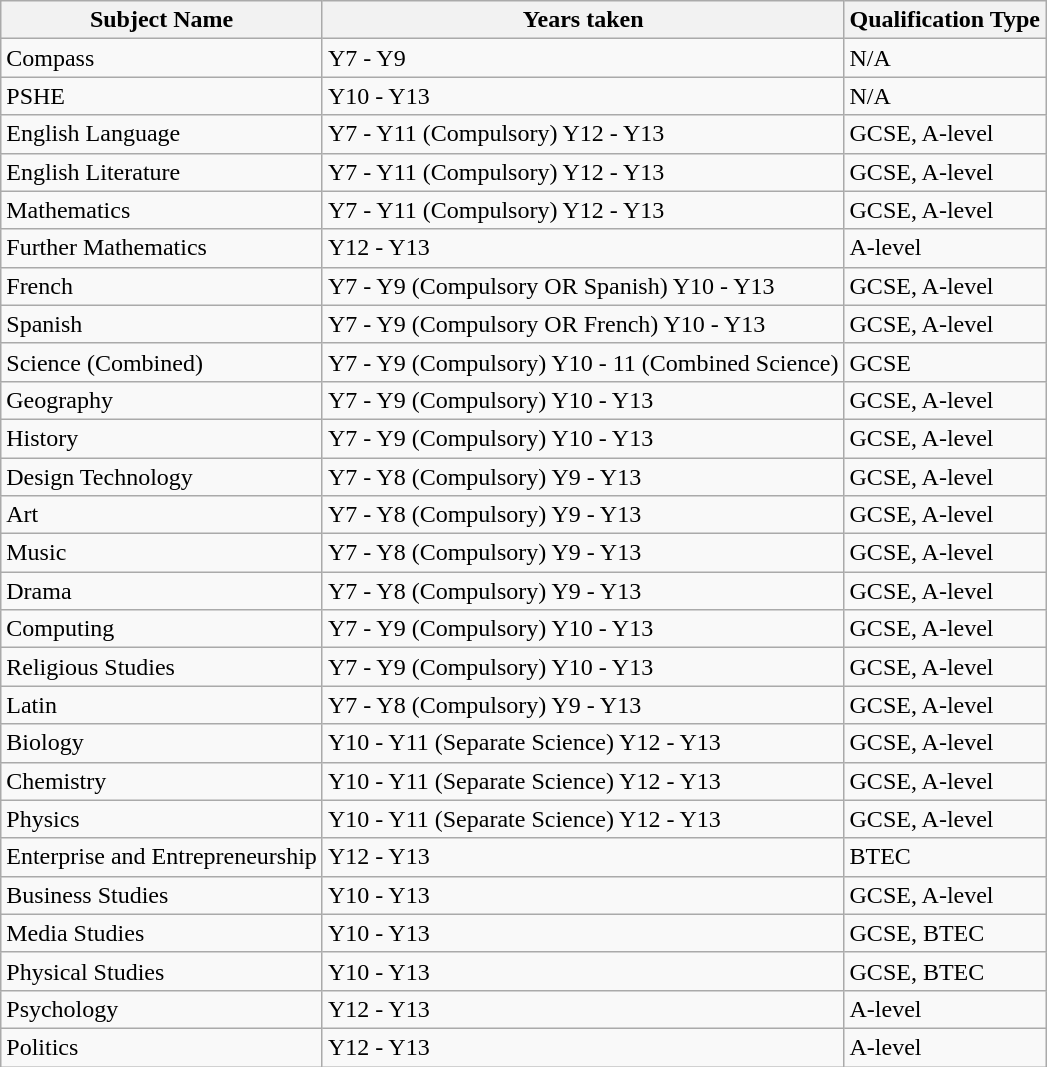<table class="wikitable sortable">
<tr>
<th>Subject Name</th>
<th>Years taken</th>
<th>Qualification Type</th>
</tr>
<tr>
<td>Compass</td>
<td>Y7 - Y9</td>
<td>N/A</td>
</tr>
<tr>
<td>PSHE</td>
<td>Y10 - Y13</td>
<td>N/A</td>
</tr>
<tr>
<td>English Language</td>
<td>Y7 - Y11 (Compulsory) Y12 - Y13</td>
<td>GCSE, A-level</td>
</tr>
<tr>
<td>English Literature</td>
<td>Y7 - Y11 (Compulsory) Y12 - Y13</td>
<td>GCSE, A-level</td>
</tr>
<tr>
<td>Mathematics</td>
<td>Y7 - Y11 (Compulsory) Y12 - Y13</td>
<td>GCSE, A-level</td>
</tr>
<tr>
<td>Further Mathematics</td>
<td>Y12 - Y13</td>
<td>A-level</td>
</tr>
<tr>
<td>French</td>
<td>Y7 - Y9 (Compulsory OR Spanish) Y10 - Y13</td>
<td>GCSE, A-level</td>
</tr>
<tr>
<td>Spanish</td>
<td>Y7 - Y9 (Compulsory OR French) Y10 - Y13</td>
<td>GCSE, A-level</td>
</tr>
<tr>
<td>Science (Combined)</td>
<td>Y7 - Y9 (Compulsory) Y10 - 11 (Combined Science)</td>
<td>GCSE</td>
</tr>
<tr>
<td>Geography</td>
<td>Y7 - Y9 (Compulsory) Y10 - Y13</td>
<td>GCSE, A-level</td>
</tr>
<tr>
<td>History</td>
<td>Y7 - Y9 (Compulsory) Y10 - Y13</td>
<td>GCSE, A-level</td>
</tr>
<tr>
<td>Design Technology</td>
<td>Y7 - Y8 (Compulsory) Y9 - Y13</td>
<td>GCSE, A-level</td>
</tr>
<tr>
<td>Art</td>
<td>Y7 - Y8 (Compulsory) Y9 - Y13</td>
<td>GCSE, A-level</td>
</tr>
<tr>
<td>Music</td>
<td>Y7 - Y8 (Compulsory) Y9 - Y13</td>
<td>GCSE, A-level</td>
</tr>
<tr>
<td>Drama</td>
<td>Y7 - Y8 (Compulsory) Y9 - Y13</td>
<td>GCSE, A-level</td>
</tr>
<tr>
<td>Computing</td>
<td>Y7 - Y9 (Compulsory) Y10 - Y13</td>
<td>GCSE, A-level</td>
</tr>
<tr>
<td>Religious Studies</td>
<td>Y7 - Y9 (Compulsory) Y10 - Y13</td>
<td>GCSE, A-level</td>
</tr>
<tr>
<td>Latin</td>
<td>Y7 - Y8 (Compulsory) Y9 - Y13</td>
<td>GCSE, A-level</td>
</tr>
<tr>
<td>Biology</td>
<td>Y10 - Y11 (Separate Science) Y12 - Y13</td>
<td>GCSE, A-level</td>
</tr>
<tr>
<td>Chemistry</td>
<td>Y10 - Y11 (Separate Science) Y12 - Y13</td>
<td>GCSE, A-level</td>
</tr>
<tr>
<td>Physics</td>
<td>Y10 - Y11 (Separate Science) Y12 - Y13</td>
<td>GCSE, A-level</td>
</tr>
<tr>
<td>Enterprise and Entrepreneurship</td>
<td>Y12 - Y13</td>
<td>BTEC</td>
</tr>
<tr>
<td>Business Studies</td>
<td>Y10 - Y13</td>
<td>GCSE, A-level</td>
</tr>
<tr>
<td>Media Studies</td>
<td>Y10 - Y13</td>
<td>GCSE, BTEC</td>
</tr>
<tr>
<td>Physical Studies</td>
<td>Y10 - Y13</td>
<td>GCSE, BTEC</td>
</tr>
<tr>
<td>Psychology</td>
<td>Y12 - Y13</td>
<td>A-level</td>
</tr>
<tr>
<td>Politics</td>
<td>Y12 - Y13</td>
<td>A-level</td>
</tr>
</table>
